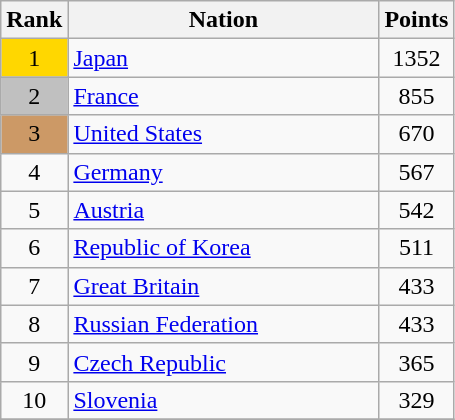<table class="wikitable">
<tr>
<th>Rank</th>
<th width = "200">Nation</th>
<th>Points</th>
</tr>
<tr>
<td align="center" style="background: gold">1</td>
<td> <a href='#'>Japan</a></td>
<td align="center">1352</td>
</tr>
<tr>
<td align="center" style="background: silver">2</td>
<td> <a href='#'>France</a></td>
<td align="center">855</td>
</tr>
<tr>
<td align="center" style="background: #cc9966">3</td>
<td> <a href='#'>United States</a></td>
<td align="center">670</td>
</tr>
<tr>
<td align="center">4</td>
<td> <a href='#'>Germany</a></td>
<td align="center">567</td>
</tr>
<tr>
<td align="center">5</td>
<td> <a href='#'>Austria</a></td>
<td align="center">542</td>
</tr>
<tr>
<td align="center">6</td>
<td> <a href='#'>Republic of Korea</a></td>
<td align="center">511</td>
</tr>
<tr>
<td align="center">7</td>
<td> <a href='#'>Great Britain</a></td>
<td align="center">433</td>
</tr>
<tr>
<td align="center">8</td>
<td> <a href='#'>Russian Federation</a></td>
<td align="center">433</td>
</tr>
<tr>
<td align="center">9</td>
<td> <a href='#'>Czech Republic</a></td>
<td align="center">365</td>
</tr>
<tr>
<td align="center">10</td>
<td> <a href='#'>Slovenia</a></td>
<td align="center">329</td>
</tr>
<tr>
</tr>
</table>
